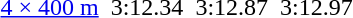<table>
<tr>
<td><a href='#'>4 × 400 m</a></td>
<td><br></td>
<td>3:12.34 </td>
<td><br></td>
<td>3:12.87 </td>
<td><br></td>
<td>3:12.97 </td>
</tr>
</table>
